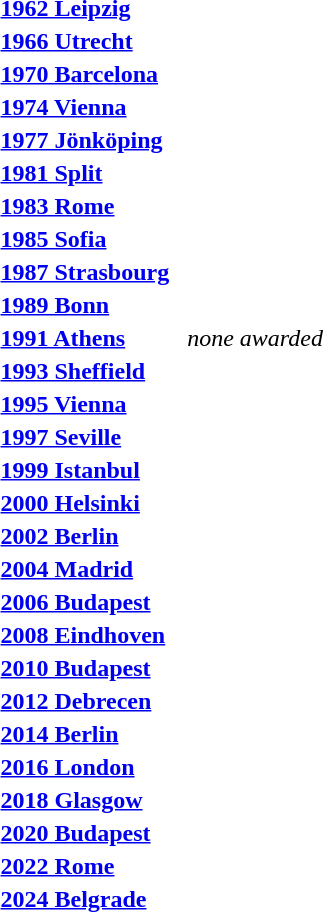<table>
<tr>
<th style="text-align:left;"><a href='#'>1962 Leipzig</a></th>
<td></td>
<td></td>
<td></td>
</tr>
<tr>
<th style="text-align:left;"><a href='#'>1966 Utrecht</a></th>
<td></td>
<td></td>
<td></td>
</tr>
<tr>
<th style="text-align:left;"><a href='#'>1970 Barcelona</a></th>
<td></td>
<td></td>
<td></td>
</tr>
<tr>
<th style="text-align:left;"><a href='#'>1974 Vienna</a></th>
<td></td>
<td></td>
<td></td>
</tr>
<tr>
<th style="text-align:left;"><a href='#'>1977 Jönköping</a></th>
<td></td>
<td></td>
<td></td>
</tr>
<tr>
<th style="text-align:left;"><a href='#'>1981 Split</a></th>
<td></td>
<td></td>
<td></td>
</tr>
<tr>
<th style="text-align:left;"><a href='#'>1983 Rome</a></th>
<td></td>
<td></td>
<td></td>
</tr>
<tr>
<th style="text-align:left;"><a href='#'>1985 Sofia</a></th>
<td></td>
<td></td>
<td></td>
</tr>
<tr>
<th style="text-align:left;"><a href='#'>1987 Strasbourg</a></th>
<td></td>
<td></td>
<td></td>
</tr>
<tr>
<th style="text-align:left;"><a href='#'>1989 Bonn</a></th>
<td></td>
<td></td>
<td></td>
</tr>
<tr>
<th style="text-align:left;" rowspan=2><a href='#'>1991 Athens</a></th>
<td rowspan=2></td>
<td></td>
<td rowspan=2><em>none awarded</em></td>
</tr>
<tr>
<td></td>
</tr>
<tr>
<th style="text-align:left;"><a href='#'>1993 Sheffield</a></th>
<td></td>
<td></td>
<td></td>
</tr>
<tr>
<th style="text-align:left;"><a href='#'>1995 Vienna</a></th>
<td></td>
<td></td>
<td></td>
</tr>
<tr>
<th style="text-align:left;"><a href='#'>1997 Seville</a></th>
<td></td>
<td></td>
<td></td>
</tr>
<tr>
<th style="text-align:left;"><a href='#'>1999 Istanbul</a></th>
<td></td>
<td></td>
<td></td>
</tr>
<tr>
<th style="text-align:left;"><a href='#'>2000 Helsinki</a></th>
<td></td>
<td></td>
<td></td>
</tr>
<tr>
<th style="text-align:left;"><a href='#'>2002 Berlin</a></th>
<td></td>
<td></td>
<td></td>
</tr>
<tr>
<th style="text-align:left;"><a href='#'>2004 Madrid</a></th>
<td></td>
<td></td>
<td></td>
</tr>
<tr>
<th style="text-align:left;"><a href='#'>2006 Budapest</a></th>
<td></td>
<td></td>
<td></td>
</tr>
<tr>
<th style="text-align:left;"><a href='#'>2008 Eindhoven</a></th>
<td></td>
<td></td>
<td></td>
</tr>
<tr>
<th style="text-align:left;"><a href='#'>2010 Budapest</a></th>
<td></td>
<td></td>
<td></td>
</tr>
<tr>
<th style="text-align:left;"><a href='#'>2012 Debrecen</a></th>
<td></td>
<td></td>
<td></td>
</tr>
<tr>
<th style="text-align:left;"><a href='#'>2014 Berlin</a></th>
<td></td>
<td></td>
<td></td>
</tr>
<tr>
<th style="text-align:left;"><a href='#'>2016 London</a></th>
<td></td>
<td></td>
<td></td>
</tr>
<tr>
<th style="text-align:left;"><a href='#'>2018 Glasgow</a></th>
<td></td>
<td></td>
<td></td>
</tr>
<tr>
<th style="text-align:left;"><a href='#'>2020 Budapest</a></th>
<td></td>
<td></td>
<td></td>
</tr>
<tr>
<th style="text-align:left;"><a href='#'>2022 Rome</a></th>
<td></td>
<td></td>
<td></td>
</tr>
<tr>
<th style="text-align:left;"><a href='#'>2024 Belgrade</a></th>
<td></td>
<td></td>
<td></td>
</tr>
</table>
